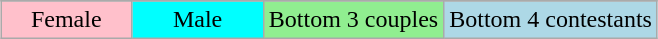<table class="wikitable" style="margin:1em auto; text-align:center;">
<tr>
</tr>
<tr>
<td style="background:pink;" width="20%">Female</td>
<td style="background:cyan;" width="20%">Male</td>
<td style="background:lightgreen;">Bottom 3 couples</td>
<td style="background:lightblue;">Bottom 4 contestants</td>
</tr>
</table>
